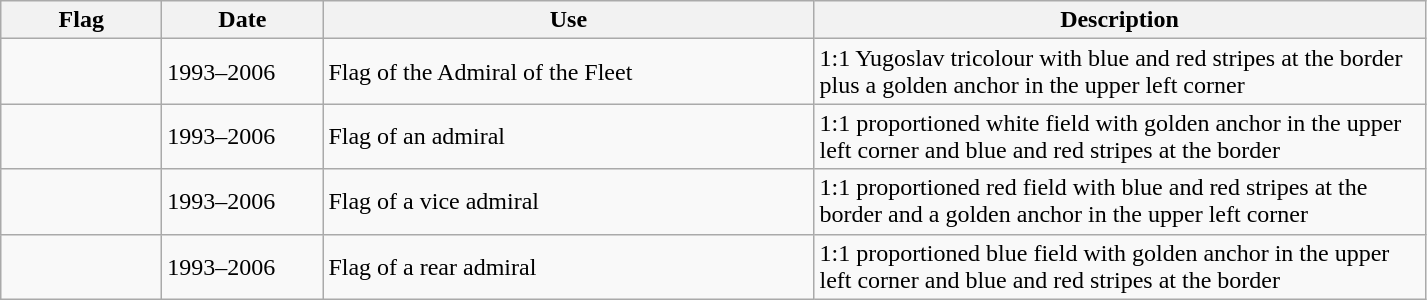<table class="wikitable">
<tr>
<th width="100">Flag</th>
<th width="100">Date</th>
<th width="320" align="center">Use</th>
<th width="400" align="center">Description</th>
</tr>
<tr>
<td></td>
<td>1993–2006</td>
<td> Flag of the Admiral of the Fleet</td>
<td>1:1 Yugoslav tricolour with blue and red stripes at the border plus a golden anchor in the upper left corner</td>
</tr>
<tr>
<td></td>
<td>1993–2006</td>
<td> Flag of an admiral</td>
<td>1:1 proportioned white field with golden anchor in the upper left corner and blue and red stripes at the border</td>
</tr>
<tr>
<td></td>
<td>1993–2006</td>
<td> Flag of a vice admiral</td>
<td>1:1 proportioned red field with blue and red stripes at the border and a golden anchor in the upper left corner</td>
</tr>
<tr>
<td></td>
<td>1993–2006</td>
<td> Flag of a rear admiral</td>
<td>1:1 proportioned blue field with golden anchor in the upper left corner and blue and red stripes at the border</td>
</tr>
</table>
